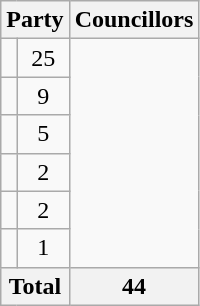<table class="wikitable">
<tr>
<th colspan=2>Party</th>
<th>Councillors</th>
</tr>
<tr>
<td></td>
<td align=center>25</td>
</tr>
<tr>
<td></td>
<td align=center>9</td>
</tr>
<tr>
<td></td>
<td align=center>5</td>
</tr>
<tr>
<td></td>
<td align=center>2</td>
</tr>
<tr>
<td></td>
<td align=center>2</td>
</tr>
<tr>
<td></td>
<td align=center>1</td>
</tr>
<tr>
<th colspan=2>Total</th>
<th align=center>44</th>
</tr>
</table>
